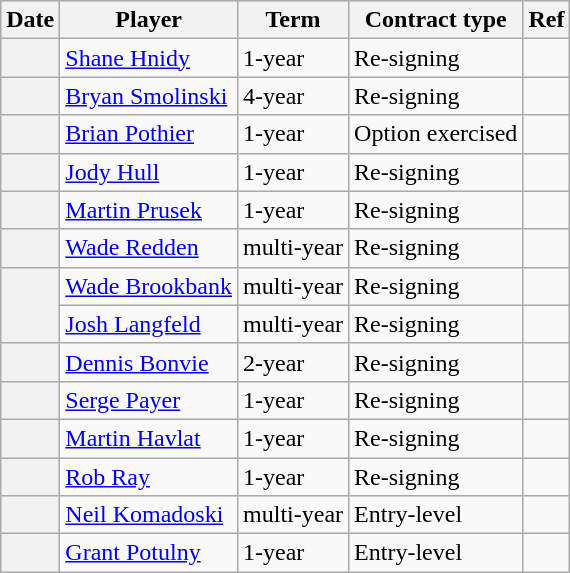<table class="wikitable plainrowheaders">
<tr style="background:#ddd; text-align:center;">
<th>Date</th>
<th>Player</th>
<th>Term</th>
<th>Contract type</th>
<th>Ref</th>
</tr>
<tr>
<th scope="row"></th>
<td><a href='#'>Shane Hnidy</a></td>
<td>1-year</td>
<td>Re-signing</td>
<td></td>
</tr>
<tr>
<th scope="row"></th>
<td><a href='#'>Bryan Smolinski</a></td>
<td>4-year</td>
<td>Re-signing</td>
<td></td>
</tr>
<tr>
<th scope="row"></th>
<td><a href='#'>Brian Pothier</a></td>
<td>1-year</td>
<td>Option exercised</td>
<td></td>
</tr>
<tr>
<th scope="row"></th>
<td><a href='#'>Jody Hull</a></td>
<td>1-year</td>
<td>Re-signing</td>
<td></td>
</tr>
<tr>
<th scope="row"></th>
<td><a href='#'>Martin Prusek</a></td>
<td>1-year</td>
<td>Re-signing</td>
<td></td>
</tr>
<tr>
<th scope="row"></th>
<td><a href='#'>Wade Redden</a></td>
<td>multi-year</td>
<td>Re-signing</td>
<td></td>
</tr>
<tr>
<th scope="row" rowspan=2></th>
<td><a href='#'>Wade Brookbank</a></td>
<td>multi-year</td>
<td>Re-signing</td>
<td></td>
</tr>
<tr>
<td><a href='#'>Josh Langfeld</a></td>
<td>multi-year</td>
<td>Re-signing</td>
<td></td>
</tr>
<tr>
<th scope="row"></th>
<td><a href='#'>Dennis Bonvie</a></td>
<td>2-year</td>
<td>Re-signing</td>
<td></td>
</tr>
<tr>
<th scope="row"></th>
<td><a href='#'>Serge Payer</a></td>
<td>1-year</td>
<td>Re-signing</td>
<td></td>
</tr>
<tr>
<th scope="row"></th>
<td><a href='#'>Martin Havlat</a></td>
<td>1-year</td>
<td>Re-signing</td>
<td></td>
</tr>
<tr>
<th scope="row"></th>
<td><a href='#'>Rob Ray</a></td>
<td>1-year</td>
<td>Re-signing</td>
<td></td>
</tr>
<tr>
<th scope="row"></th>
<td><a href='#'>Neil Komadoski</a></td>
<td>multi-year</td>
<td>Entry-level</td>
<td></td>
</tr>
<tr>
<th scope="row"></th>
<td><a href='#'>Grant Potulny</a></td>
<td>1-year</td>
<td>Entry-level</td>
<td></td>
</tr>
</table>
